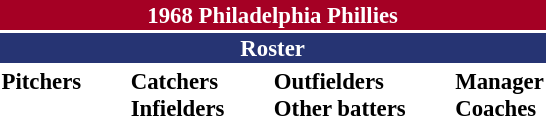<table class="toccolours" style="font-size: 95%;">
<tr>
<th colspan="10" style="background-color: #A50024; color: white; text-align: center;">1968 Philadelphia Phillies</th>
</tr>
<tr>
<td colspan="10" style="background-color: #263473; color: white; text-align: center;"><strong>Roster</strong></td>
</tr>
<tr>
<td valign="top"><strong>Pitchers</strong><br>











</td>
<td width="25px"></td>
<td valign="top"><strong>Catchers</strong><br>


<strong>Infielders</strong>







</td>
<td width="25px"></td>
<td valign="top"><strong>Outfielders</strong><br>






<strong>Other batters</strong>
</td>
<td width="25px"></td>
<td valign="top"><strong>Manager</strong><br>

<strong>Coaches</strong>


</td>
</tr>
<tr>
</tr>
</table>
